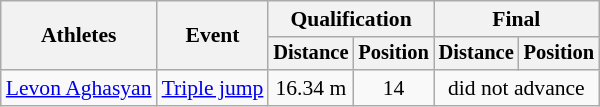<table class=wikitable style="font-size:90%">
<tr>
<th rowspan="2">Athletes</th>
<th rowspan="2">Event</th>
<th colspan="2">Qualification</th>
<th colspan="2">Final</th>
</tr>
<tr style="font-size:95%">
<th>Distance</th>
<th>Position</th>
<th>Distance</th>
<th>Position</th>
</tr>
<tr>
<td><a href='#'>Levon Aghasyan</a></td>
<td><a href='#'>Triple jump</a></td>
<td align=center>16.34 m</td>
<td align=center>14</td>
<td align=center colspan=4>did not advance</td>
</tr>
</table>
